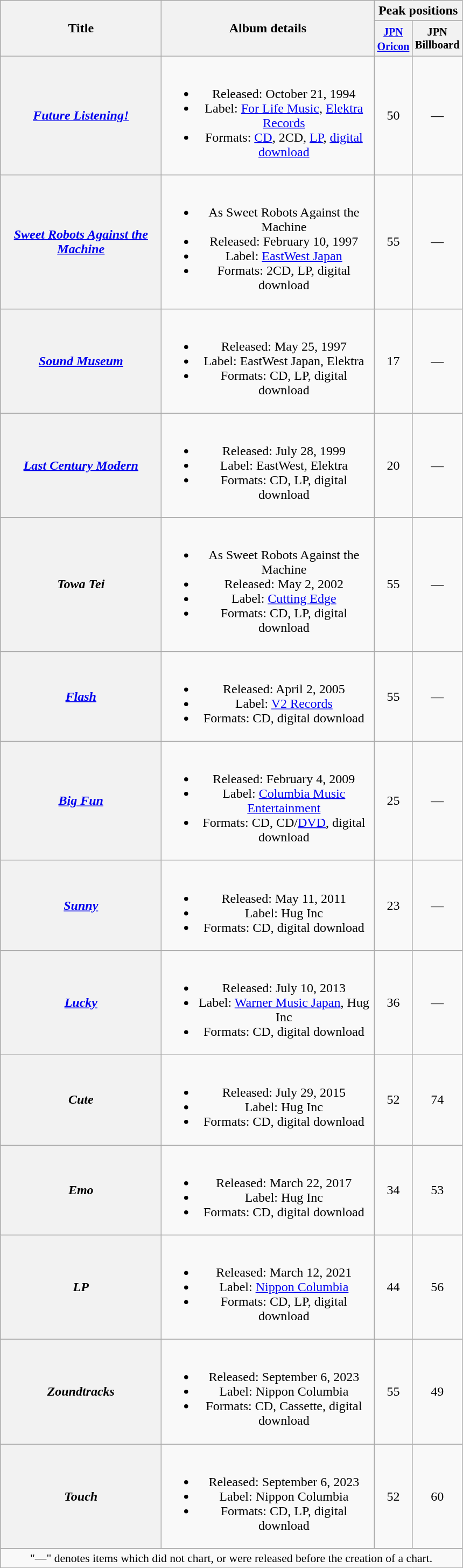<table class="wikitable plainrowheaders" style="text-align:center;">
<tr>
<th style="width:12em;" rowspan="2">Title</th>
<th style="width:16em;" rowspan="2">Album details</th>
<th colspan="2">Peak positions</th>
</tr>
<tr>
<th style="width:2.5em;"><small><a href='#'>JPN<br>Oricon</a></small><br></th>
<th style="width:3em;font-size:85%">JPN<br>Billboard<br></th>
</tr>
<tr>
<th scope="row"><em><a href='#'>Future Listening!</a></em></th>
<td><br><ul><li>Released: October 21, 1994</li><li>Label: <a href='#'>For Life Music</a>, <a href='#'>Elektra Records</a></li><li>Formats: <a href='#'>CD</a>, 2CD, <a href='#'>LP</a>, <a href='#'>digital download</a></li></ul></td>
<td>50</td>
<td>—</td>
</tr>
<tr>
<th scope="row"><em><a href='#'>Sweet Robots Against the Machine</a></em></th>
<td><br><ul><li>As Sweet Robots Against the Machine</li><li>Released: February 10, 1997</li><li>Label: <a href='#'>EastWest Japan</a></li><li>Formats: 2CD, LP, digital download</li></ul></td>
<td>55</td>
<td>—</td>
</tr>
<tr>
<th scope="row"><em><a href='#'>Sound Museum</a></em></th>
<td><br><ul><li>Released: May 25, 1997</li><li>Label: EastWest Japan, Elektra</li><li>Formats: CD, LP, digital download</li></ul></td>
<td>17</td>
<td>—</td>
</tr>
<tr>
<th scope="row"><em><a href='#'>Last Century Modern</a></em></th>
<td><br><ul><li>Released: July 28, 1999</li><li>Label: EastWest, Elektra</li><li>Formats: CD, LP, digital download</li></ul></td>
<td>20</td>
<td>—</td>
</tr>
<tr>
<th scope="row"><em>Towa Tei</em></th>
<td><br><ul><li>As Sweet Robots Against the Machine</li><li>Released: May 2, 2002</li><li>Label: <a href='#'>Cutting Edge</a></li><li>Formats: CD, LP, digital download</li></ul></td>
<td>55</td>
<td>—</td>
</tr>
<tr>
<th scope="row"><em><a href='#'>Flash</a></em></th>
<td><br><ul><li>Released: April 2, 2005</li><li>Label: <a href='#'>V2 Records</a></li><li>Formats: CD, digital download</li></ul></td>
<td>55</td>
<td>—</td>
</tr>
<tr>
<th scope="row"><em><a href='#'>Big Fun</a></em></th>
<td><br><ul><li>Released: February 4, 2009</li><li>Label: <a href='#'>Columbia Music Entertainment</a></li><li>Formats: CD, CD/<a href='#'>DVD</a>, digital download</li></ul></td>
<td>25</td>
<td>—</td>
</tr>
<tr>
<th scope="row"><em><a href='#'>Sunny</a></em></th>
<td><br><ul><li>Released: May 11, 2011</li><li>Label: Hug Inc</li><li>Formats: CD, digital download</li></ul></td>
<td>23</td>
<td>—</td>
</tr>
<tr>
<th scope="row"><em><a href='#'>Lucky</a></em></th>
<td><br><ul><li>Released: July 10, 2013</li><li>Label: <a href='#'>Warner Music Japan</a>, Hug Inc</li><li>Formats: CD, digital download</li></ul></td>
<td>36</td>
<td>—</td>
</tr>
<tr>
<th scope="row"><em>Cute</em></th>
<td><br><ul><li>Released: July 29, 2015</li><li>Label: Hug Inc</li><li>Formats: CD, digital download</li></ul></td>
<td>52</td>
<td>74</td>
</tr>
<tr>
<th scope="row"><em>Emo</em></th>
<td><br><ul><li>Released: March 22, 2017</li><li>Label: Hug Inc</li><li>Formats: CD, digital download</li></ul></td>
<td>34</td>
<td>53</td>
</tr>
<tr>
<th scope="row"><em>LP</em></th>
<td><br><ul><li>Released: March 12, 2021</li><li>Label: <a href='#'>Nippon Columbia</a></li><li>Formats: CD, LP, digital download</li></ul></td>
<td>44</td>
<td>56</td>
</tr>
<tr>
<th scope="row"><em>Zoundtracks</em></th>
<td><br><ul><li>Released: September 6, 2023</li><li>Label: Nippon Columbia</li><li>Formats: CD, Cassette, digital download</li></ul></td>
<td>55</td>
<td>49</td>
</tr>
<tr>
<th scope="row"><em>Touch</em></th>
<td><br><ul><li>Released: September 6, 2023</li><li>Label: Nippon Columbia</li><li>Formats: CD, LP, digital download</li></ul></td>
<td>52</td>
<td>60</td>
</tr>
<tr>
<td colspan="12" align="center" style="font-size:90%;">"—" denotes items which did not chart, or were released before the creation of a chart.</td>
</tr>
</table>
